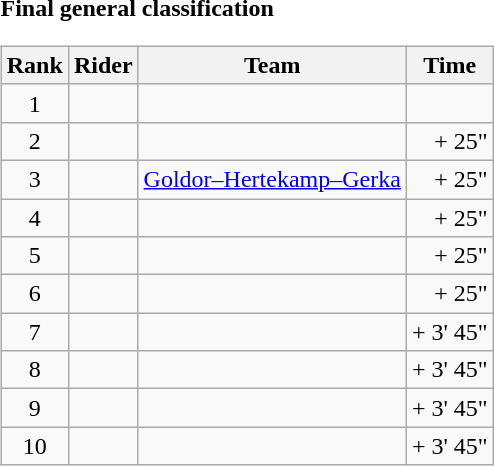<table>
<tr>
<td><strong>Final general classification</strong><br><table class="wikitable">
<tr>
<th scope="col">Rank</th>
<th scope="col">Rider</th>
<th scope="col">Team</th>
<th scope="col">Time</th>
</tr>
<tr>
<td style="text-align:center;">1</td>
<td></td>
<td></td>
<td style="text-align:right;"></td>
</tr>
<tr>
<td style="text-align:center;">2</td>
<td></td>
<td></td>
<td style="text-align:right;">+ 25"</td>
</tr>
<tr>
<td style="text-align:center;">3</td>
<td></td>
<td><a href='#'>Goldor–Hertekamp–Gerka</a></td>
<td style="text-align:right;">+ 25"</td>
</tr>
<tr>
<td style="text-align:center;">4</td>
<td></td>
<td></td>
<td style="text-align:right;">+ 25"</td>
</tr>
<tr>
<td style="text-align:center;">5</td>
<td></td>
<td></td>
<td style="text-align:right;">+ 25"</td>
</tr>
<tr>
<td style="text-align:center;">6</td>
<td></td>
<td></td>
<td style="text-align:right;">+ 25"</td>
</tr>
<tr>
<td style="text-align:center;">7</td>
<td></td>
<td></td>
<td style="text-align:right;">+ 3' 45"</td>
</tr>
<tr>
<td style="text-align:center;">8</td>
<td></td>
<td></td>
<td style="text-align:right;">+ 3' 45"</td>
</tr>
<tr>
<td style="text-align:center;">9</td>
<td></td>
<td></td>
<td style="text-align:right;">+ 3' 45"</td>
</tr>
<tr>
<td style="text-align:center;">10</td>
<td></td>
<td></td>
<td style="text-align:right;">+ 3' 45"</td>
</tr>
</table>
</td>
</tr>
</table>
